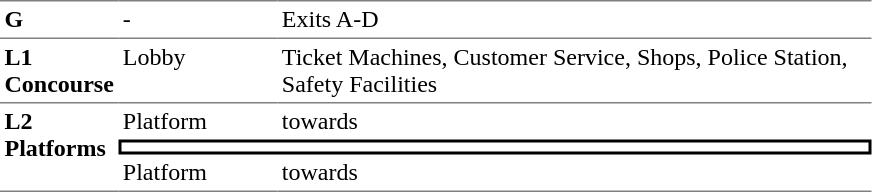<table border=0 cellspacing=0 cellpadding=3>
<tr>
<td style="border-top:solid 1px gray;" width=50 valign=top><strong>G</strong></td>
<td style="border-top:solid 1px gray;" width=100 valign=top>-</td>
<td style="border-top:solid 1px gray;" width=390 valign=top>Exits A-D</td>
</tr>
<tr>
<td style="border-bottom:solid 1px gray; border-top:solid 1px gray;" valign=top><strong>L1<br>Concourse</strong></td>
<td style="border-bottom:solid 1px gray; border-top:solid 1px gray;" valign=top>Lobby</td>
<td style="border-bottom:solid 1px gray; border-top:solid 1px gray;" valign=top>Ticket Machines, Customer Service, Shops, Police Station, Safety Facilities</td>
</tr>
<tr>
<td style="border-bottom:solid 1px gray;" rowspan=3 valign=top><strong>L2<br>Platforms</strong></td>
<td>Platform </td>
<td>  towards  </td>
</tr>
<tr>
<td style="border-right:solid 2px black;border-left:solid 2px black;border-top:solid 2px black;border-bottom:solid 2px black;text-align:center;" colspan=2></td>
</tr>
<tr>
<td style="border-bottom:solid 1px gray;">Platform </td>
<td style="border-bottom:solid 1px gray;"> towards   </td>
</tr>
</table>
